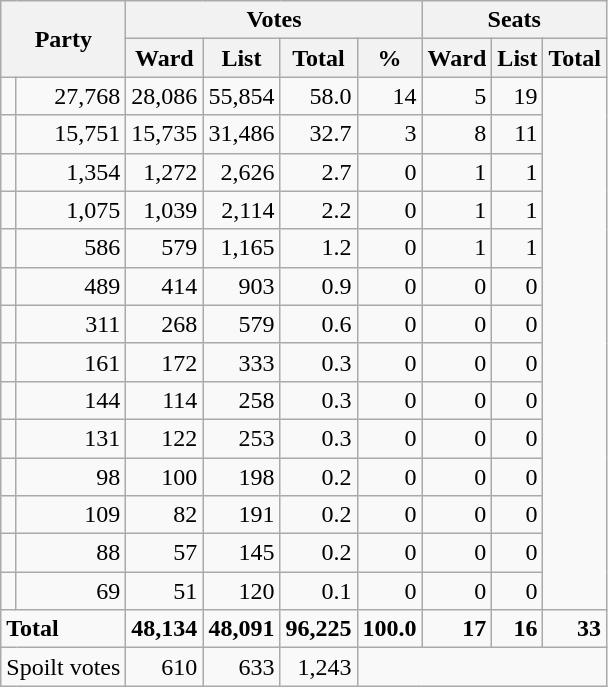<table class=wikitable style="text-align:right">
<tr>
<th rowspan="2" colspan="2">Party</th>
<th colspan="4" align="center">Votes</th>
<th colspan="3" align="center">Seats</th>
</tr>
<tr>
<th>Ward</th>
<th>List</th>
<th>Total</th>
<th>%</th>
<th>Ward</th>
<th>List</th>
<th>Total</th>
</tr>
<tr>
<td></td>
<td>27,768</td>
<td>28,086</td>
<td>55,854</td>
<td>58.0</td>
<td>14</td>
<td>5</td>
<td>19</td>
</tr>
<tr>
<td></td>
<td>15,751</td>
<td>15,735</td>
<td>31,486</td>
<td>32.7</td>
<td>3</td>
<td>8</td>
<td>11</td>
</tr>
<tr>
<td></td>
<td>1,354</td>
<td>1,272</td>
<td>2,626</td>
<td>2.7</td>
<td>0</td>
<td>1</td>
<td>1</td>
</tr>
<tr>
<td></td>
<td>1,075</td>
<td>1,039</td>
<td>2,114</td>
<td>2.2</td>
<td>0</td>
<td>1</td>
<td>1</td>
</tr>
<tr>
<td></td>
<td>586</td>
<td>579</td>
<td>1,165</td>
<td>1.2</td>
<td>0</td>
<td>1</td>
<td>1</td>
</tr>
<tr>
<td></td>
<td>489</td>
<td>414</td>
<td>903</td>
<td>0.9</td>
<td>0</td>
<td>0</td>
<td>0</td>
</tr>
<tr>
<td></td>
<td>311</td>
<td>268</td>
<td>579</td>
<td>0.6</td>
<td>0</td>
<td>0</td>
<td>0</td>
</tr>
<tr>
<td></td>
<td>161</td>
<td>172</td>
<td>333</td>
<td>0.3</td>
<td>0</td>
<td>0</td>
<td>0</td>
</tr>
<tr>
<td></td>
<td>144</td>
<td>114</td>
<td>258</td>
<td>0.3</td>
<td>0</td>
<td>0</td>
<td>0</td>
</tr>
<tr>
<td></td>
<td>131</td>
<td>122</td>
<td>253</td>
<td>0.3</td>
<td>0</td>
<td>0</td>
<td>0</td>
</tr>
<tr>
<td></td>
<td>98</td>
<td>100</td>
<td>198</td>
<td>0.2</td>
<td>0</td>
<td>0</td>
<td>0</td>
</tr>
<tr>
<td></td>
<td>109</td>
<td>82</td>
<td>191</td>
<td>0.2</td>
<td>0</td>
<td>0</td>
<td>0</td>
</tr>
<tr>
<td></td>
<td>88</td>
<td>57</td>
<td>145</td>
<td>0.2</td>
<td>0</td>
<td>0</td>
<td>0</td>
</tr>
<tr>
<td></td>
<td>69</td>
<td>51</td>
<td>120</td>
<td>0.1</td>
<td>0</td>
<td>0</td>
<td>0</td>
</tr>
<tr>
<td colspan="2" style="text-align:left"><strong>Total</strong></td>
<td><strong>48,134</strong></td>
<td><strong>48,091</strong></td>
<td><strong>96,225</strong></td>
<td><strong>100.0</strong></td>
<td><strong>17</strong></td>
<td><strong>16</strong></td>
<td><strong>33</strong></td>
</tr>
<tr>
<td colspan="2" style="text-align:left">Spoilt votes</td>
<td>610</td>
<td>633</td>
<td>1,243</td>
</tr>
</table>
